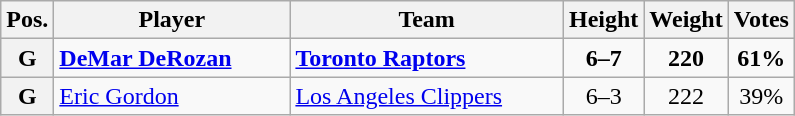<table class="wikitable">
<tr>
<th>Pos.</th>
<th style="width:150px;">Player</th>
<th width=175>Team</th>
<th>Height</th>
<th>Weight</th>
<th>Votes</th>
</tr>
<tr>
<th>G</th>
<td><strong><a href='#'>DeMar DeRozan</a></strong></td>
<td><strong><a href='#'>Toronto Raptors</a></strong></td>
<td align=center><strong>6–7</strong></td>
<td align=center><strong>220</strong></td>
<td align=center><strong>61%</strong></td>
</tr>
<tr>
<th>G</th>
<td><a href='#'>Eric Gordon</a></td>
<td><a href='#'>Los Angeles Clippers</a></td>
<td align=center>6–3</td>
<td align=center>222</td>
<td align=center>39%</td>
</tr>
</table>
